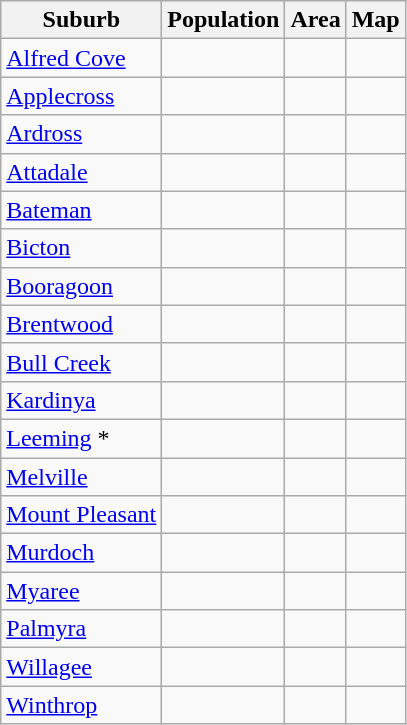<table class="wikitable sortable">
<tr>
<th>Suburb</th>
<th data-sort-type=number>Population</th>
<th data-sort-type=number>Area</th>
<th>Map</th>
</tr>
<tr>
<td><a href='#'>Alfred Cove</a></td>
<td></td>
<td></td>
<td></td>
</tr>
<tr>
<td><a href='#'>Applecross</a></td>
<td></td>
<td></td>
<td></td>
</tr>
<tr>
<td><a href='#'>Ardross</a></td>
<td></td>
<td></td>
<td></td>
</tr>
<tr>
<td><a href='#'>Attadale</a></td>
<td></td>
<td></td>
<td></td>
</tr>
<tr>
<td><a href='#'>Bateman</a></td>
<td></td>
<td></td>
<td></td>
</tr>
<tr>
<td><a href='#'>Bicton</a></td>
<td></td>
<td></td>
<td></td>
</tr>
<tr>
<td><a href='#'>Booragoon</a></td>
<td></td>
<td></td>
<td></td>
</tr>
<tr>
<td><a href='#'>Brentwood</a></td>
<td></td>
<td></td>
<td></td>
</tr>
<tr>
<td><a href='#'>Bull Creek</a></td>
<td></td>
<td></td>
<td></td>
</tr>
<tr>
<td><a href='#'>Kardinya</a></td>
<td></td>
<td></td>
<td></td>
</tr>
<tr>
<td><a href='#'>Leeming</a> *</td>
<td></td>
<td></td>
<td></td>
</tr>
<tr>
<td><a href='#'>Melville</a></td>
<td></td>
<td></td>
<td></td>
</tr>
<tr>
<td><a href='#'>Mount Pleasant</a></td>
<td></td>
<td></td>
<td></td>
</tr>
<tr>
<td><a href='#'>Murdoch</a></td>
<td></td>
<td></td>
<td></td>
</tr>
<tr>
<td><a href='#'>Myaree</a></td>
<td></td>
<td></td>
<td></td>
</tr>
<tr>
<td><a href='#'>Palmyra</a></td>
<td></td>
<td></td>
<td></td>
</tr>
<tr>
<td><a href='#'>Willagee</a></td>
<td></td>
<td></td>
<td></td>
</tr>
<tr>
<td><a href='#'>Winthrop</a></td>
<td></td>
<td></td>
<td></td>
</tr>
</table>
